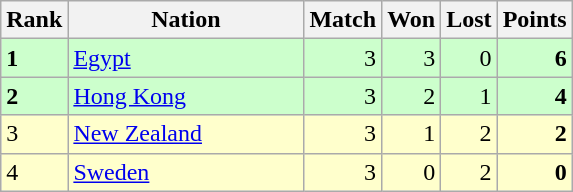<table class="wikitable">
<tr>
<th width=20>Rank</th>
<th width=150>Nation</th>
<th width=20>Match</th>
<th width=20>Won</th>
<th width=20>Lost</th>
<th width=20>Points</th>
</tr>
<tr style="text-align:right; background:#cfc;">
<td align="left"><strong>1</strong></td>
<td style="text-align:left;"> <a href='#'>Egypt</a></td>
<td>3</td>
<td>3</td>
<td>0</td>
<td><strong>6</strong></td>
</tr>
<tr style="text-align:right; background:#cfc;">
<td align="left"><strong>2</strong></td>
<td style="text-align:left;"> <a href='#'>Hong Kong</a></td>
<td>3</td>
<td>2</td>
<td>1</td>
<td><strong>4</strong></td>
</tr>
<tr style="text-align:right; background:#ffc;">
<td align="left">3</td>
<td style="text-align:left;"> <a href='#'>New Zealand</a></td>
<td>3</td>
<td>1</td>
<td>2</td>
<td><strong>2</strong></td>
</tr>
<tr style="text-align:right; background:#ffc;">
<td align="left">4</td>
<td style="text-align:left;"> <a href='#'>Sweden</a></td>
<td>3</td>
<td>0</td>
<td>2</td>
<td><strong>0</strong></td>
</tr>
</table>
